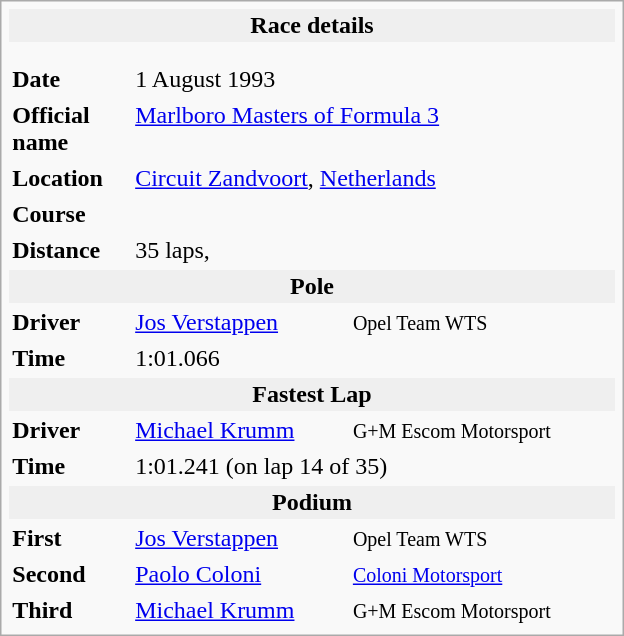<table class="infobox" align="right" cellpadding="2" style="float:right; width: 26em; ">
<tr>
<th colspan="3" style="background:#efefef;">Race details</th>
</tr>
<tr>
<td colspan="3" style="text-align:center;"></td>
</tr>
<tr>
<td colspan="3" style="text-align:center;"></td>
</tr>
<tr>
<td style="width: 20%;"><strong>Date</strong></td>
<td>1 August 1993</td>
</tr>
<tr>
<td><strong>Official name</strong></td>
<td colspan=2><a href='#'>Marlboro Masters of Formula 3</a></td>
</tr>
<tr>
<td><strong>Location</strong></td>
<td colspan=2><a href='#'>Circuit Zandvoort</a>, <a href='#'>Netherlands</a></td>
</tr>
<tr>
<td><strong>Course</strong></td>
<td colspan=2></td>
</tr>
<tr>
<td><strong>Distance</strong></td>
<td colspan=2>35 laps, </td>
</tr>
<tr>
<th colspan="3" style="background:#efefef;">Pole</th>
</tr>
<tr>
<td><strong>Driver</strong></td>
<td> <a href='#'>Jos Verstappen</a></td>
<td><small>Opel Team WTS</small></td>
</tr>
<tr>
<td><strong>Time</strong></td>
<td colspan=2>1:01.066</td>
</tr>
<tr>
<th colspan="3" style="background:#efefef;">Fastest Lap</th>
</tr>
<tr>
<td><strong>Driver</strong></td>
<td> <a href='#'>Michael Krumm</a></td>
<td><small>G+M Escom Motorsport</small></td>
</tr>
<tr>
<td><strong>Time</strong></td>
<td colspan=2>1:01.241 (on lap 14 of 35)</td>
</tr>
<tr>
<th colspan="3" style="background:#efefef;">Podium</th>
</tr>
<tr>
<td><strong>First</strong></td>
<td> <a href='#'>Jos Verstappen</a></td>
<td><small>Opel Team WTS</small></td>
</tr>
<tr>
<td><strong>Second</strong></td>
<td> <a href='#'>Paolo Coloni</a></td>
<td><small><a href='#'>Coloni Motorsport</a></small></td>
</tr>
<tr>
<td><strong>Third</strong></td>
<td> <a href='#'>Michael Krumm</a></td>
<td><small>G+M Escom Motorsport</small></td>
</tr>
</table>
